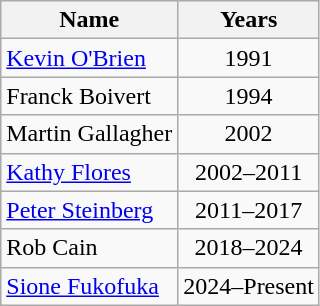<table class="wikitable" style="text-align: center;">
<tr>
<th>Name</th>
<th>Years</th>
</tr>
<tr>
<td align="left"><a href='#'>Kevin O'Brien</a></td>
<td>1991</td>
</tr>
<tr>
<td align="left">Franck Boivert</td>
<td>1994</td>
</tr>
<tr>
<td align="left">Martin Gallagher</td>
<td>2002</td>
</tr>
<tr>
<td align="left"><a href='#'>Kathy Flores</a></td>
<td>2002–2011</td>
</tr>
<tr>
<td align="left"><a href='#'>Peter Steinberg</a></td>
<td>2011–2017</td>
</tr>
<tr>
<td align="left">Rob Cain</td>
<td>2018–2024</td>
</tr>
<tr>
<td align="left"><a href='#'>Sione Fukofuka</a></td>
<td>2024–Present</td>
</tr>
</table>
